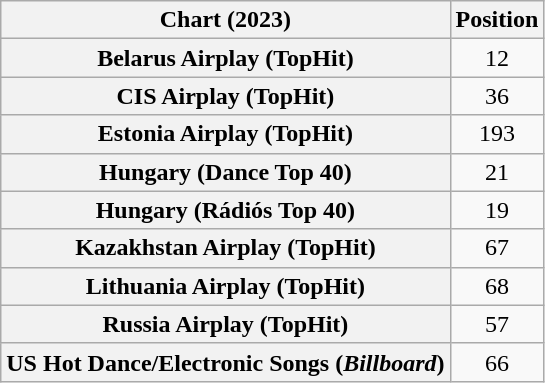<table class="wikitable sortable plainrowheaders" style="text-align:center">
<tr>
<th scope="col">Chart (2023)</th>
<th scope="col">Position</th>
</tr>
<tr>
<th scope="row">Belarus Airplay (TopHit)</th>
<td>12</td>
</tr>
<tr>
<th scope="row">CIS Airplay (TopHit)</th>
<td>36</td>
</tr>
<tr>
<th scope="row">Estonia Airplay (TopHit)</th>
<td>193</td>
</tr>
<tr>
<th scope="row">Hungary (Dance Top 40)</th>
<td>21</td>
</tr>
<tr>
<th scope="row">Hungary (Rádiós Top 40)</th>
<td>19</td>
</tr>
<tr>
<th scope="row">Kazakhstan Airplay (TopHit)</th>
<td>67</td>
</tr>
<tr>
<th scope="row">Lithuania Airplay (TopHit)</th>
<td>68</td>
</tr>
<tr>
<th scope="row">Russia Airplay (TopHit)</th>
<td>57</td>
</tr>
<tr>
<th scope="row">US Hot Dance/Electronic Songs (<em>Billboard</em>)</th>
<td>66</td>
</tr>
</table>
